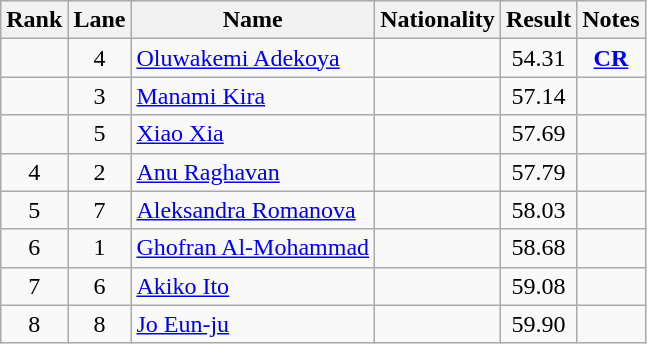<table class="wikitable sortable" style="text-align:center">
<tr>
<th>Rank</th>
<th>Lane</th>
<th>Name</th>
<th>Nationality</th>
<th>Result</th>
<th>Notes</th>
</tr>
<tr>
<td></td>
<td>4</td>
<td align=left><a href='#'>Oluwakemi Adekoya</a></td>
<td align=left></td>
<td>54.31</td>
<td><strong><a href='#'>CR</a></strong></td>
</tr>
<tr>
<td></td>
<td>3</td>
<td align=left><a href='#'>Manami Kira</a></td>
<td align=left></td>
<td>57.14</td>
<td></td>
</tr>
<tr>
<td></td>
<td>5</td>
<td align=left><a href='#'>Xiao Xia</a></td>
<td align=left></td>
<td>57.69</td>
<td></td>
</tr>
<tr>
<td>4</td>
<td>2</td>
<td align=left><a href='#'>Anu Raghavan</a></td>
<td align=left></td>
<td>57.79</td>
<td></td>
</tr>
<tr>
<td>5</td>
<td>7</td>
<td align=left><a href='#'>Aleksandra Romanova</a></td>
<td align=left></td>
<td>58.03</td>
<td></td>
</tr>
<tr>
<td>6</td>
<td>1</td>
<td align=left><a href='#'>Ghofran Al-Mohammad</a></td>
<td align=left></td>
<td>58.68</td>
<td></td>
</tr>
<tr>
<td>7</td>
<td>6</td>
<td align=left><a href='#'>Akiko Ito</a></td>
<td align=left></td>
<td>59.08</td>
<td></td>
</tr>
<tr>
<td>8</td>
<td>8</td>
<td align=left><a href='#'>Jo Eun-ju</a></td>
<td align=left></td>
<td>59.90</td>
<td></td>
</tr>
</table>
